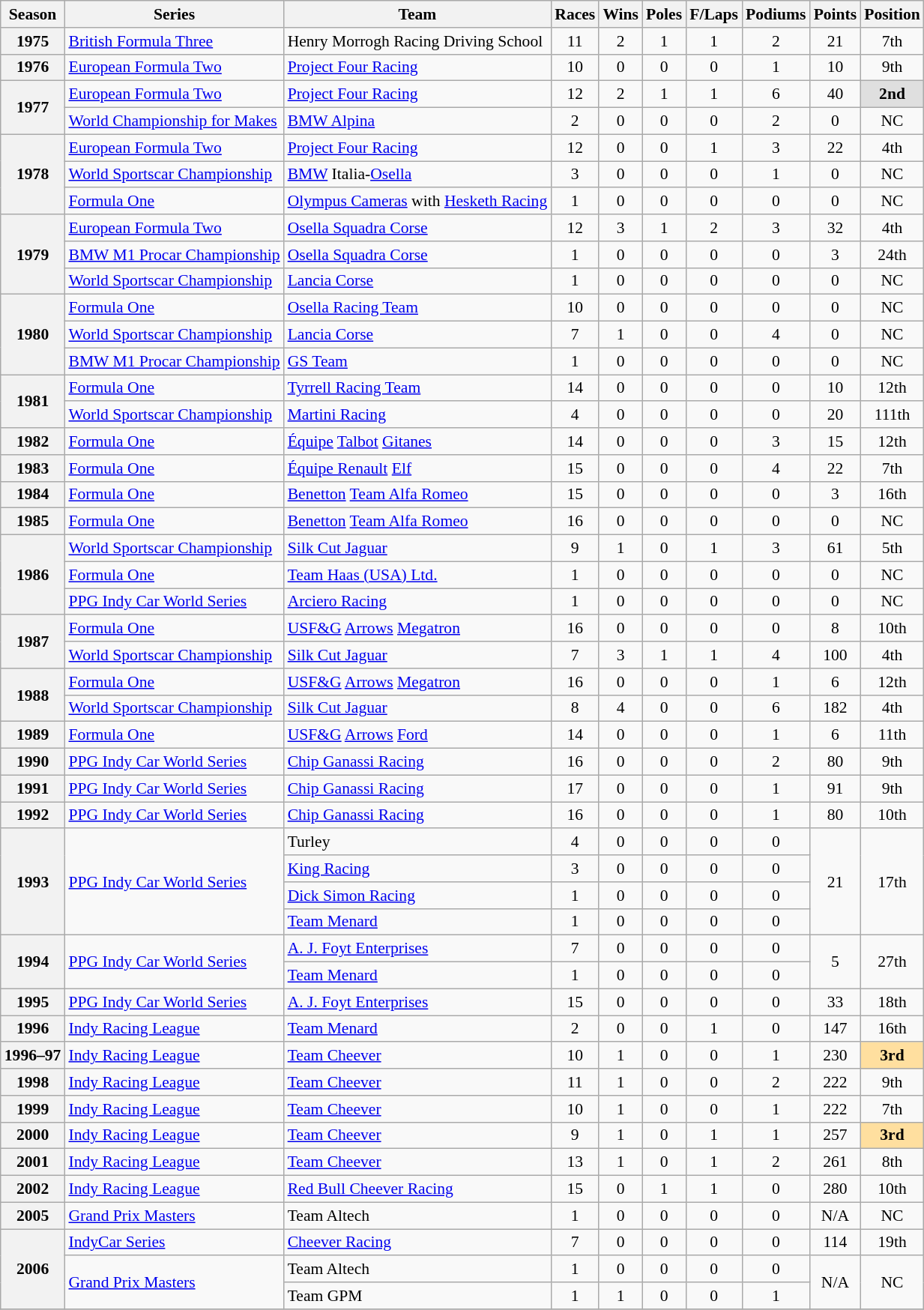<table class="wikitable" style="font-size: 90%; text-align:center">
<tr>
<th>Season</th>
<th>Series</th>
<th>Team</th>
<th>Races</th>
<th>Wins</th>
<th>Poles</th>
<th>F/Laps</th>
<th>Podiums</th>
<th>Points</th>
<th>Position</th>
</tr>
<tr>
<th>1975</th>
<td align=left><a href='#'>British Formula Three</a></td>
<td align=left nowrap>Henry Morrogh Racing Driving School</td>
<td>11</td>
<td>2</td>
<td>1</td>
<td>1</td>
<td>2</td>
<td>21</td>
<td>7th</td>
</tr>
<tr>
<th>1976</th>
<td align=left><a href='#'>European Formula Two</a></td>
<td align=left><a href='#'>Project Four Racing</a></td>
<td>10</td>
<td>0</td>
<td>0</td>
<td>0</td>
<td>1</td>
<td>10</td>
<td>9th</td>
</tr>
<tr>
<th rowspan=2>1977</th>
<td align=left><a href='#'>European Formula Two</a></td>
<td align=left><a href='#'>Project Four Racing</a></td>
<td>12</td>
<td>2</td>
<td>1</td>
<td>1</td>
<td>6</td>
<td>40</td>
<td style="background:#DFDFDF"><strong>2nd</strong></td>
</tr>
<tr>
<td align=left nowrap><a href='#'>World Championship for Makes</a></td>
<td align=left><a href='#'>BMW Alpina</a></td>
<td>2</td>
<td>0</td>
<td>0</td>
<td>0</td>
<td>2</td>
<td>0</td>
<td>NC</td>
</tr>
<tr>
<th rowspan=3>1978</th>
<td align=left><a href='#'>European Formula Two</a></td>
<td align=left><a href='#'>Project Four Racing</a></td>
<td>12</td>
<td>0</td>
<td>0</td>
<td>1</td>
<td>3</td>
<td>22</td>
<td>4th</td>
</tr>
<tr>
<td align=left><a href='#'>World Sportscar Championship</a></td>
<td align=left><a href='#'>BMW</a> Italia-<a href='#'>Osella</a></td>
<td>3</td>
<td>0</td>
<td>0</td>
<td>0</td>
<td>1</td>
<td>0</td>
<td>NC</td>
</tr>
<tr>
<td align=left><a href='#'>Formula One</a></td>
<td align=left><a href='#'>Olympus Cameras</a> with <a href='#'>Hesketh Racing</a></td>
<td>1</td>
<td>0</td>
<td>0</td>
<td>0</td>
<td>0</td>
<td>0</td>
<td>NC</td>
</tr>
<tr>
<th rowspan=3>1979</th>
<td align=left><a href='#'>European Formula Two</a></td>
<td align=left><a href='#'>Osella Squadra Corse</a></td>
<td>12</td>
<td>3</td>
<td>1</td>
<td>2</td>
<td>3</td>
<td>32</td>
<td>4th</td>
</tr>
<tr>
<td align=left><a href='#'>BMW M1 Procar Championship</a></td>
<td align=left><a href='#'>Osella Squadra Corse</a></td>
<td>1</td>
<td>0</td>
<td>0</td>
<td>0</td>
<td>0</td>
<td>3</td>
<td>24th</td>
</tr>
<tr>
<td align=left><a href='#'>World Sportscar Championship</a></td>
<td align=left><a href='#'>Lancia Corse</a></td>
<td>1</td>
<td>0</td>
<td>0</td>
<td>0</td>
<td>0</td>
<td>0</td>
<td>NC</td>
</tr>
<tr>
<th rowspan=3>1980</th>
<td align=left><a href='#'>Formula One</a></td>
<td align=left><a href='#'>Osella Racing Team</a></td>
<td>10</td>
<td>0</td>
<td>0</td>
<td>0</td>
<td>0</td>
<td>0</td>
<td>NC</td>
</tr>
<tr>
<td align=left><a href='#'>World Sportscar Championship</a></td>
<td align=left><a href='#'>Lancia Corse</a></td>
<td>7</td>
<td>1</td>
<td>0</td>
<td>0</td>
<td>4</td>
<td>0</td>
<td>NC</td>
</tr>
<tr>
<td align=left><a href='#'>BMW M1 Procar Championship</a></td>
<td align=left><a href='#'>GS Team</a></td>
<td>1</td>
<td>0</td>
<td>0</td>
<td>0</td>
<td>0</td>
<td>0</td>
<td>NC</td>
</tr>
<tr>
<th rowspan=2>1981</th>
<td align=left><a href='#'>Formula One</a></td>
<td align=left><a href='#'>Tyrrell Racing Team</a></td>
<td>14</td>
<td>0</td>
<td>0</td>
<td>0</td>
<td>0</td>
<td>10</td>
<td>12th</td>
</tr>
<tr>
<td align=left><a href='#'>World Sportscar Championship</a></td>
<td align=left><a href='#'>Martini Racing</a></td>
<td>4</td>
<td>0</td>
<td>0</td>
<td>0</td>
<td>0</td>
<td>20</td>
<td>111th</td>
</tr>
<tr>
<th>1982</th>
<td align=left><a href='#'>Formula One</a></td>
<td align=left><a href='#'>Équipe</a> <a href='#'>Talbot</a> <a href='#'>Gitanes</a></td>
<td>14</td>
<td>0</td>
<td>0</td>
<td>0</td>
<td>3</td>
<td>15</td>
<td>12th</td>
</tr>
<tr>
<th>1983</th>
<td align=left><a href='#'>Formula One</a></td>
<td align=left><a href='#'>Équipe Renault</a> <a href='#'>Elf</a></td>
<td>15</td>
<td>0</td>
<td>0</td>
<td>0</td>
<td>4</td>
<td>22</td>
<td>7th</td>
</tr>
<tr>
<th>1984</th>
<td align=left><a href='#'>Formula One</a></td>
<td align=left><a href='#'>Benetton</a> <a href='#'>Team Alfa Romeo</a></td>
<td>15</td>
<td>0</td>
<td>0</td>
<td>0</td>
<td>0</td>
<td>3</td>
<td>16th</td>
</tr>
<tr>
<th>1985</th>
<td align=left><a href='#'>Formula One</a></td>
<td align=left><a href='#'>Benetton</a> <a href='#'>Team Alfa Romeo</a></td>
<td>16</td>
<td>0</td>
<td>0</td>
<td>0</td>
<td>0</td>
<td>0</td>
<td>NC</td>
</tr>
<tr>
<th rowspan=3>1986</th>
<td align=left><a href='#'>World Sportscar Championship</a></td>
<td align=left><a href='#'>Silk Cut Jaguar</a></td>
<td>9</td>
<td>1</td>
<td>0</td>
<td>1</td>
<td>3</td>
<td>61</td>
<td>5th</td>
</tr>
<tr>
<td align=left><a href='#'>Formula One</a></td>
<td align=left><a href='#'>Team Haas (USA) Ltd.</a></td>
<td>1</td>
<td>0</td>
<td>0</td>
<td>0</td>
<td>0</td>
<td>0</td>
<td>NC</td>
</tr>
<tr>
<td align=left><a href='#'>PPG Indy Car World Series</a></td>
<td align=left><a href='#'>Arciero Racing</a></td>
<td>1</td>
<td>0</td>
<td>0</td>
<td>0</td>
<td>0</td>
<td>0</td>
<td>NC</td>
</tr>
<tr>
<th rowspan=2>1987</th>
<td align=left><a href='#'>Formula One</a></td>
<td align=left><a href='#'>USF&G</a> <a href='#'>Arrows</a> <a href='#'>Megatron</a></td>
<td>16</td>
<td>0</td>
<td>0</td>
<td>0</td>
<td>0</td>
<td>8</td>
<td>10th</td>
</tr>
<tr>
<td align=left><a href='#'>World Sportscar Championship</a></td>
<td align=left><a href='#'>Silk Cut Jaguar</a></td>
<td>7</td>
<td>3</td>
<td>1</td>
<td>1</td>
<td>4</td>
<td>100</td>
<td>4th</td>
</tr>
<tr>
<th rowspan=2>1988</th>
<td align=left><a href='#'>Formula One</a></td>
<td align=left><a href='#'>USF&G</a> <a href='#'>Arrows</a> <a href='#'>Megatron</a></td>
<td>16</td>
<td>0</td>
<td>0</td>
<td>0</td>
<td>1</td>
<td>6</td>
<td>12th</td>
</tr>
<tr>
<td align=left><a href='#'>World Sportscar Championship</a></td>
<td align=left><a href='#'>Silk Cut Jaguar</a></td>
<td>8</td>
<td>4</td>
<td>0</td>
<td>0</td>
<td>6</td>
<td>182</td>
<td>4th</td>
</tr>
<tr>
<th>1989</th>
<td align=left><a href='#'>Formula One</a></td>
<td align=left><a href='#'>USF&G</a> <a href='#'>Arrows</a> <a href='#'>Ford</a></td>
<td>14</td>
<td>0</td>
<td>0</td>
<td>0</td>
<td>1</td>
<td>6</td>
<td>11th</td>
</tr>
<tr>
<th>1990</th>
<td align=left><a href='#'>PPG Indy Car World Series</a></td>
<td align=left><a href='#'>Chip Ganassi Racing</a></td>
<td>16</td>
<td>0</td>
<td>0</td>
<td>0</td>
<td>2</td>
<td>80</td>
<td>9th</td>
</tr>
<tr>
<th>1991</th>
<td align=left><a href='#'>PPG Indy Car World Series</a></td>
<td align=left><a href='#'>Chip Ganassi Racing</a></td>
<td>17</td>
<td>0</td>
<td>0</td>
<td>0</td>
<td>1</td>
<td>91</td>
<td>9th</td>
</tr>
<tr>
<th>1992</th>
<td align=left><a href='#'>PPG Indy Car World Series</a></td>
<td align=left><a href='#'>Chip Ganassi Racing</a></td>
<td>16</td>
<td>0</td>
<td>0</td>
<td>0</td>
<td>1</td>
<td>80</td>
<td>10th</td>
</tr>
<tr>
<th rowspan=4>1993</th>
<td rowspan="4" style="text-align:left"><a href='#'>PPG Indy Car World Series</a></td>
<td align=left>Turley</td>
<td>4</td>
<td>0</td>
<td>0</td>
<td>0</td>
<td>0</td>
<td rowspan=4>21</td>
<td rowspan=4>17th</td>
</tr>
<tr>
<td align=left><a href='#'>King Racing</a></td>
<td>3</td>
<td>0</td>
<td>0</td>
<td>0</td>
<td>0</td>
</tr>
<tr>
<td align=left><a href='#'>Dick Simon Racing</a></td>
<td>1</td>
<td>0</td>
<td>0</td>
<td>0</td>
<td>0</td>
</tr>
<tr>
<td align=left><a href='#'>Team Menard</a></td>
<td>1</td>
<td>0</td>
<td>0</td>
<td>0</td>
<td>0</td>
</tr>
<tr>
<th rowspan=2>1994</th>
<td rowspan="2" style="text-align:left"><a href='#'>PPG Indy Car World Series</a></td>
<td align=left><a href='#'>A. J. Foyt Enterprises</a></td>
<td>7</td>
<td>0</td>
<td>0</td>
<td>0</td>
<td>0</td>
<td rowspan=2>5</td>
<td rowspan=2>27th</td>
</tr>
<tr>
<td align=left><a href='#'>Team Menard</a></td>
<td>1</td>
<td>0</td>
<td>0</td>
<td>0</td>
<td>0</td>
</tr>
<tr>
<th>1995</th>
<td align=left><a href='#'>PPG Indy Car World Series</a></td>
<td align=left><a href='#'>A. J. Foyt Enterprises</a></td>
<td>15</td>
<td>0</td>
<td>0</td>
<td>0</td>
<td>0</td>
<td>33</td>
<td>18th</td>
</tr>
<tr>
<th>1996</th>
<td align=left><a href='#'>Indy Racing League</a></td>
<td align=left><a href='#'>Team Menard</a></td>
<td>2</td>
<td>0</td>
<td>0</td>
<td>1</td>
<td>0</td>
<td>147</td>
<td>16th</td>
</tr>
<tr>
<th>1996–97</th>
<td align=left><a href='#'>Indy Racing League</a></td>
<td align=left><a href='#'>Team Cheever</a></td>
<td>10</td>
<td>1</td>
<td>0</td>
<td>0</td>
<td>1</td>
<td>230</td>
<td style="background:#FFDF9F"><strong>3rd</strong></td>
</tr>
<tr>
<th>1998</th>
<td align=left><a href='#'>Indy Racing League</a></td>
<td align=left><a href='#'>Team Cheever</a></td>
<td>11</td>
<td>1</td>
<td>0</td>
<td>0</td>
<td>2</td>
<td>222</td>
<td>9th</td>
</tr>
<tr>
<th>1999</th>
<td align=left><a href='#'>Indy Racing League</a></td>
<td align=left><a href='#'>Team Cheever</a></td>
<td>10</td>
<td>1</td>
<td>0</td>
<td>0</td>
<td>1</td>
<td>222</td>
<td>7th</td>
</tr>
<tr>
<th>2000</th>
<td align=left><a href='#'>Indy Racing League</a></td>
<td align=left><a href='#'>Team Cheever</a></td>
<td>9</td>
<td>1</td>
<td>0</td>
<td>1</td>
<td>1</td>
<td>257</td>
<td style="background:#FFDF9F"><strong>3rd</strong></td>
</tr>
<tr>
<th>2001</th>
<td align=left><a href='#'>Indy Racing League</a></td>
<td align=left><a href='#'>Team Cheever</a></td>
<td>13</td>
<td>1</td>
<td>0</td>
<td>1</td>
<td>2</td>
<td>261</td>
<td>8th</td>
</tr>
<tr>
<th>2002</th>
<td align=left><a href='#'>Indy Racing League</a></td>
<td align=left><a href='#'>Red Bull Cheever Racing</a></td>
<td>15</td>
<td>0</td>
<td>1</td>
<td>1</td>
<td>0</td>
<td>280</td>
<td>10th</td>
</tr>
<tr>
<th>2005</th>
<td align=left><a href='#'>Grand Prix Masters</a></td>
<td align=left>Team Altech</td>
<td>1</td>
<td>0</td>
<td>0</td>
<td>0</td>
<td>0</td>
<td>N/A</td>
<td>NC</td>
</tr>
<tr>
<th rowspan=3>2006</th>
<td align=left><a href='#'>IndyCar Series</a></td>
<td align=left><a href='#'>Cheever Racing</a></td>
<td>7</td>
<td>0</td>
<td>0</td>
<td>0</td>
<td>0</td>
<td>114</td>
<td>19th</td>
</tr>
<tr>
<td rowspan="2" style="text-align:left"><a href='#'>Grand Prix Masters</a></td>
<td align=left>Team Altech</td>
<td>1</td>
<td>0</td>
<td>0</td>
<td>0</td>
<td>0</td>
<td rowspan=2>N/A</td>
<td rowspan=2>NC</td>
</tr>
<tr>
<td align=left>Team GPM</td>
<td>1</td>
<td>1</td>
<td>0</td>
<td>0</td>
<td>1</td>
</tr>
<tr>
</tr>
</table>
